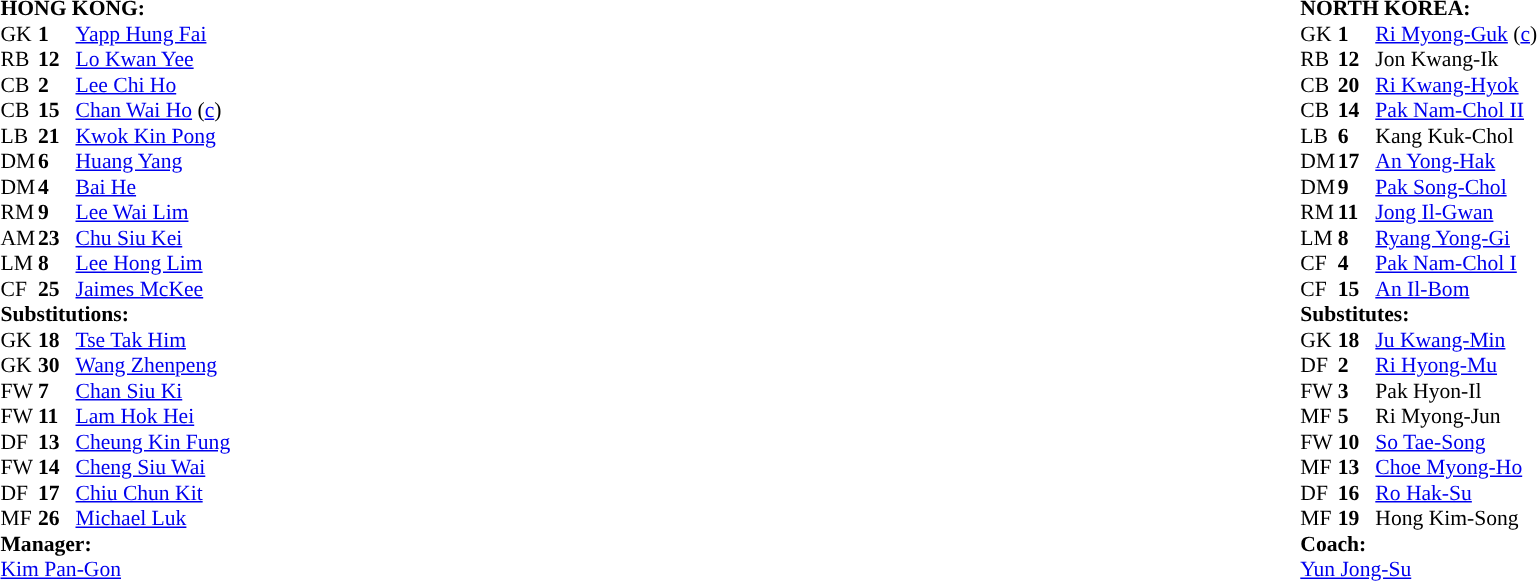<table style="width:100%;">
<tr>
<td style="vertical-align:top; width:50%;"><br><table style="font-size: 90%" cellspacing="0" cellpadding="0">
<tr>
<td colspan=4><strong>HONG KONG:</strong></td>
</tr>
<tr>
<th width=25></th>
<th width=25></th>
</tr>
<tr>
<td>GK</td>
<td><strong>1</strong></td>
<td><a href='#'>Yapp Hung Fai</a></td>
</tr>
<tr>
<td>RB</td>
<td><strong>12</strong></td>
<td><a href='#'>Lo Kwan Yee</a></td>
<td></td>
<td></td>
</tr>
<tr>
<td>CB</td>
<td><strong>2</strong></td>
<td><a href='#'>Lee Chi Ho</a></td>
<td></td>
<td></td>
</tr>
<tr>
<td>CB</td>
<td><strong>15</strong></td>
<td><a href='#'>Chan Wai Ho</a> (<a href='#'>c</a>)</td>
</tr>
<tr>
<td>LB</td>
<td><strong>21</strong></td>
<td><a href='#'>Kwok Kin Pong</a></td>
</tr>
<tr>
<td>DM</td>
<td><strong>6</strong></td>
<td><a href='#'>Huang Yang</a></td>
</tr>
<tr>
<td>DM</td>
<td><strong>4</strong></td>
<td><a href='#'>Bai He</a></td>
</tr>
<tr>
<td>RM</td>
<td><strong>9</strong></td>
<td><a href='#'>Lee Wai Lim</a></td>
</tr>
<tr>
<td>AM</td>
<td><strong>23</strong></td>
<td><a href='#'>Chu Siu Kei</a></td>
<td></td>
<td></td>
</tr>
<tr>
<td>LM</td>
<td><strong>8</strong></td>
<td><a href='#'>Lee Hong Lim</a></td>
<td></td>
<td></td>
</tr>
<tr>
<td>CF</td>
<td><strong>25</strong></td>
<td><a href='#'>Jaimes McKee</a></td>
</tr>
<tr>
<td colspan=3><strong>Substitutions:</strong></td>
</tr>
<tr>
<td>GK</td>
<td><strong>18</strong></td>
<td><a href='#'>Tse Tak Him</a></td>
</tr>
<tr>
<td>GK</td>
<td><strong>30</strong></td>
<td><a href='#'>Wang Zhenpeng</a></td>
</tr>
<tr>
<td>FW</td>
<td><strong>7</strong></td>
<td><a href='#'>Chan Siu Ki</a></td>
<td></td>
<td></td>
</tr>
<tr>
<td>FW</td>
<td><strong>11</strong></td>
<td><a href='#'>Lam Hok Hei</a></td>
</tr>
<tr>
<td>DF</td>
<td><strong>13</strong></td>
<td><a href='#'>Cheung Kin Fung</a></td>
<td></td>
<td></td>
</tr>
<tr>
<td>FW</td>
<td><strong>14</strong></td>
<td><a href='#'>Cheng Siu Wai</a></td>
</tr>
<tr>
<td>DF</td>
<td><strong>17</strong></td>
<td><a href='#'>Chiu Chun Kit</a></td>
</tr>
<tr>
<td>MF</td>
<td><strong>26</strong></td>
<td><a href='#'>Michael Luk</a></td>
<td></td>
<td></td>
</tr>
<tr>
<td colspan=3><strong>Manager:</strong></td>
</tr>
<tr>
<td colspan=4> <a href='#'>Kim Pan-Gon</a></td>
</tr>
</table>
</td>
<td valign="top"></td>
<td style="vertical-align:top; width:50%;"><br><table cellspacing="0" cellpadding="0" style="font-size:90%; margin:auto;">
<tr>
<td colspan="4"><strong>NORTH KOREA:</strong></td>
</tr>
<tr>
<th width="25"></th>
<th width="25"></th>
</tr>
<tr>
<td>GK</td>
<td><strong>1</strong></td>
<td><a href='#'>Ri Myong-Guk</a> (<a href='#'>c</a>)</td>
</tr>
<tr>
<td>RB</td>
<td><strong>12</strong></td>
<td>Jon Kwang-Ik</td>
</tr>
<tr>
<td>CB</td>
<td><strong>20</strong></td>
<td><a href='#'>Ri Kwang-Hyok</a></td>
</tr>
<tr>
<td>CB</td>
<td><strong>14</strong></td>
<td><a href='#'>Pak Nam-Chol II</a></td>
</tr>
<tr>
<td>LB</td>
<td><strong>6</strong></td>
<td>Kang Kuk-Chol</td>
</tr>
<tr>
<td>DM</td>
<td><strong>17</strong></td>
<td><a href='#'>An Yong-Hak</a></td>
</tr>
<tr>
<td>DM</td>
<td><strong>9</strong></td>
<td><a href='#'>Pak Song-Chol</a></td>
</tr>
<tr>
<td>RM</td>
<td><strong>11</strong></td>
<td><a href='#'>Jong Il-Gwan</a></td>
<td></td>
<td></td>
</tr>
<tr>
<td>LM</td>
<td><strong>8</strong></td>
<td><a href='#'>Ryang Yong-Gi</a></td>
</tr>
<tr>
<td>CF</td>
<td><strong>4</strong></td>
<td><a href='#'>Pak Nam-Chol I</a></td>
</tr>
<tr>
<td>CF</td>
<td><strong>15</strong></td>
<td><a href='#'>An Il-Bom</a></td>
<td></td>
<td></td>
</tr>
<tr>
<td colspan=4><strong>Substitutes:</strong></td>
</tr>
<tr>
<td>GK</td>
<td><strong>18</strong></td>
<td><a href='#'>Ju Kwang-Min</a></td>
</tr>
<tr>
<td>DF</td>
<td><strong>2</strong></td>
<td><a href='#'>Ri Hyong-Mu</a></td>
</tr>
<tr>
<td>FW</td>
<td><strong>3</strong></td>
<td>Pak Hyon-Il</td>
</tr>
<tr>
<td>MF</td>
<td><strong>5</strong></td>
<td>Ri Myong-Jun</td>
<td></td>
<td></td>
<td></td>
</tr>
<tr>
<td>FW</td>
<td><strong>10</strong></td>
<td><a href='#'>So Tae-Song</a></td>
</tr>
<tr>
<td>MF</td>
<td><strong>13</strong></td>
<td><a href='#'>Choe Myong-Ho</a></td>
<td></td>
<td></td>
</tr>
<tr>
<td>DF</td>
<td><strong>16</strong></td>
<td><a href='#'>Ro Hak-Su</a></td>
</tr>
<tr>
<td>MF</td>
<td><strong>19</strong></td>
<td>Hong Kim-Song</td>
<td></td>
<td></td>
</tr>
<tr>
<td colspan=4><strong>Coach:</strong></td>
</tr>
<tr>
<td colspan="4"> <a href='#'>Yun Jong-Su</a></td>
</tr>
</table>
</td>
</tr>
</table>
